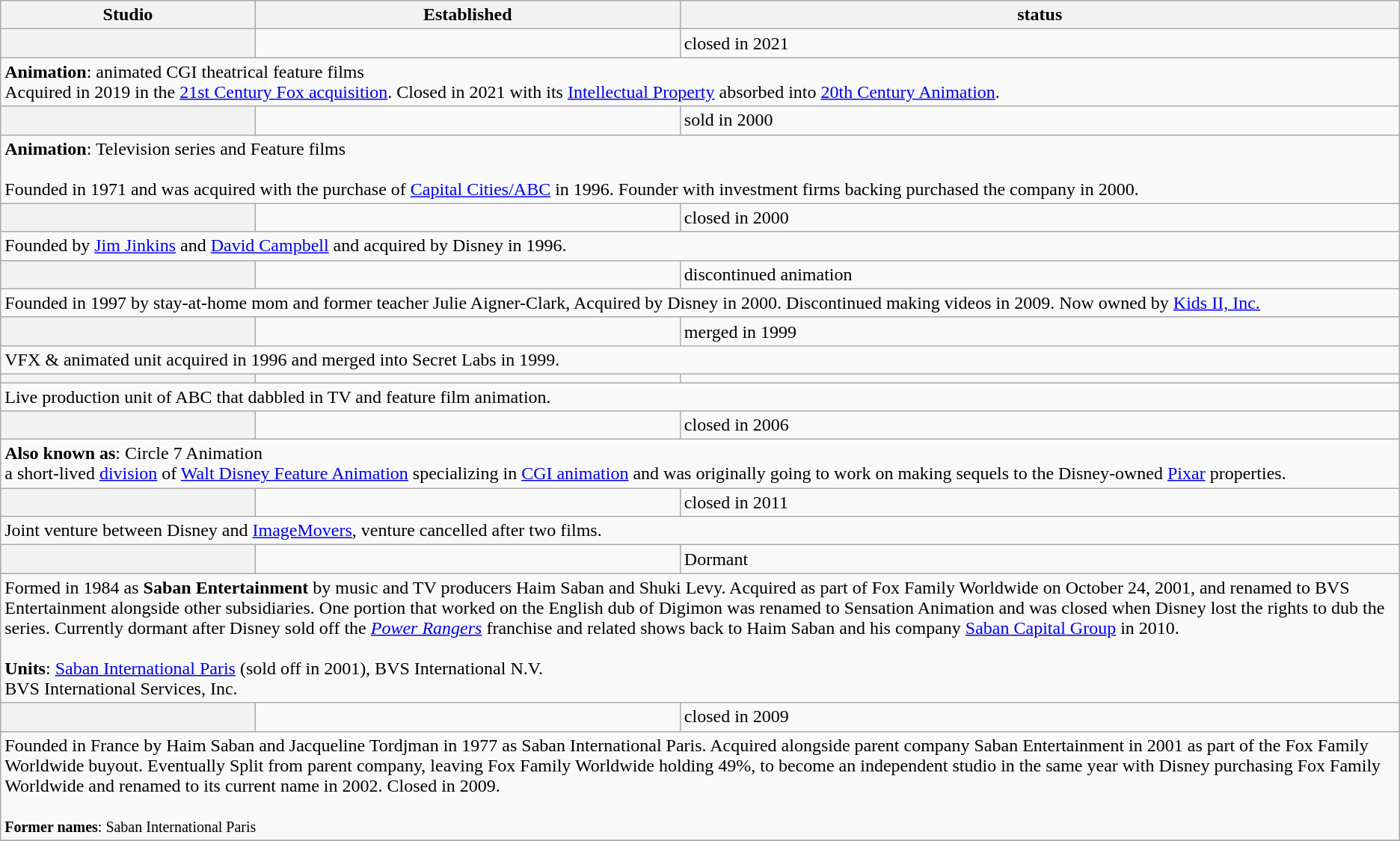<table class="wikitable plainrowheaders">
<tr>
<th>Studio</th>
<th>Established</th>
<th>status</th>
</tr>
<tr>
<th></th>
<td></td>
<td>closed in 2021</td>
</tr>
<tr>
<td colspan="3"><strong>Animation</strong>: animated CGI theatrical feature films<br>Acquired in 2019 in the <a href='#'>21st Century Fox acquisition</a>. Closed in 2021 with its <a href='#'>Intellectual Property</a> absorbed into <a href='#'>20th Century Animation</a>.</td>
</tr>
<tr>
<th></th>
<td></td>
<td>sold in 2000</td>
</tr>
<tr>
<td colspan="3"><strong>Animation</strong>: Television series and Feature films<br><br>Founded in 1971 and was acquired with the purchase of <a href='#'>Capital Cities/ABC</a> in 1996. Founder with investment firms backing purchased the company in 2000.</td>
</tr>
<tr>
<th></th>
<td></td>
<td>closed in 2000</td>
</tr>
<tr>
<td colspan="3">Founded by <a href='#'>Jim Jinkins</a> and <a href='#'>David Campbell</a> and acquired by Disney in 1996.</td>
</tr>
<tr>
<th></th>
<td></td>
<td>discontinued animation</td>
</tr>
<tr>
<td colspan="3">Founded in 1997 by stay-at-home mom and former teacher Julie Aigner-Clark, Acquired by Disney in 2000. Discontinued making videos in 2009. Now owned by <a href='#'>Kids II, Inc.</a></td>
</tr>
<tr>
<th></th>
<td></td>
<td>merged in 1999</td>
</tr>
<tr>
<td colspan="3">VFX & animated unit acquired in 1996 and merged into Secret Labs in 1999.</td>
</tr>
<tr>
<th></th>
<td></td>
<td></td>
</tr>
<tr>
<td colspan="3">Live production unit of ABC that dabbled in TV and feature film animation.</td>
</tr>
<tr>
<th></th>
<td></td>
<td>closed in 2006</td>
</tr>
<tr>
<td colspan="3"><strong>Also known as</strong>: Circle 7 Animation<br>a short-lived <a href='#'>division</a> of <a href='#'>Walt Disney Feature Animation</a> specializing in <a href='#'>CGI animation</a> and was originally going to work on making sequels to the Disney-owned <a href='#'>Pixar</a> properties.</td>
</tr>
<tr>
<th></th>
<td></td>
<td>closed in 2011</td>
</tr>
<tr>
<td colspan="3">Joint venture between Disney and <a href='#'>ImageMovers</a>, venture cancelled after two films.</td>
</tr>
<tr>
<th></th>
<td></td>
<td>Dormant</td>
</tr>
<tr>
<td colspan="3">Formed in 1984 as <strong>Saban Entertainment</strong> by music and TV producers Haim Saban and Shuki Levy. Acquired as part of Fox Family Worldwide on October 24, 2001, and renamed to BVS Entertainment alongside other subsidiaries. One portion that worked on the English dub of Digimon was renamed to Sensation Animation and was closed when Disney lost the rights to dub the series. Currently dormant after Disney sold off the <em><a href='#'>Power Rangers</a></em> franchise and related shows back to Haim Saban and his company <a href='#'>Saban Capital Group</a> in 2010.<br><br><strong>Units</strong>: <a href='#'>Saban International Paris</a> (sold off in 2001), BVS International N.V.<br> BVS International Services, Inc.</td>
</tr>
<tr>
<th></th>
<td></td>
<td>closed in 2009</td>
</tr>
<tr>
<td colspan="3">Founded in France by Haim Saban and Jacqueline Tordjman in 1977 as Saban International Paris. Acquired alongside parent company Saban Entertainment in 2001 as part of the Fox Family Worldwide buyout. Eventually Split from parent company, leaving Fox Family Worldwide holding 49%, to become an independent studio in the same year with Disney purchasing Fox Family Worldwide and renamed to its current name in 2002. Closed in 2009.<br><br><small><strong>Former names</strong>: Saban International Paris</small></td>
</tr>
<tr>
</tr>
</table>
